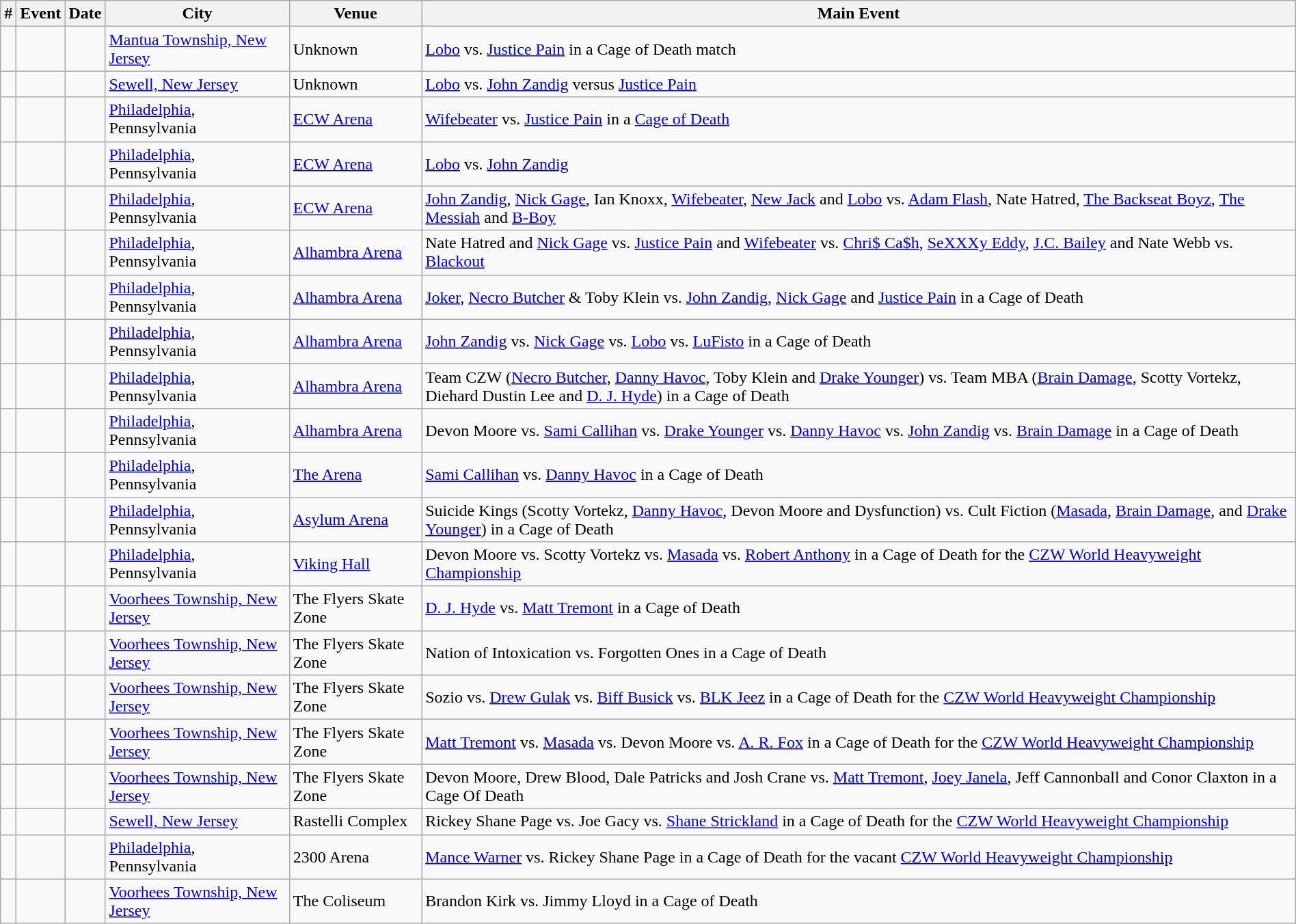<table class="wikitable sortable" style="margin:auto;">
<tr>
<th>#</th>
<th>Event</th>
<th>Date</th>
<th>City</th>
<th>Venue</th>
<th>Main Event</th>
</tr>
<tr>
<td></td>
<td></td>
<td></td>
<td><a href='#'>Mantua Township, New Jersey</a></td>
<td>Unknown</td>
<td><a href='#'>Lobo</a> vs. <a href='#'>Justice Pain</a> in a Cage of Death match</td>
</tr>
<tr>
<td></td>
<td></td>
<td></td>
<td><a href='#'>Sewell, New Jersey</a></td>
<td>Unknown</td>
<td><a href='#'>Lobo</a> vs. <a href='#'>John Zandig</a> versus <a href='#'>Justice Pain</a></td>
</tr>
<tr>
<td></td>
<td></td>
<td></td>
<td><a href='#'>Philadelphia</a>, Pennsylvania</td>
<td><a href='#'>ECW Arena</a></td>
<td><a href='#'>Wifebeater</a> vs. <a href='#'>Justice Pain</a> in a <a href='#'>Cage of Death</a></td>
</tr>
<tr>
<td></td>
<td></td>
<td></td>
<td><a href='#'>Philadelphia</a>, Pennsylvania</td>
<td><a href='#'>ECW Arena</a></td>
<td><a href='#'>Lobo</a> vs. <a href='#'>John Zandig</a></td>
</tr>
<tr>
<td></td>
<td></td>
<td></td>
<td><a href='#'>Philadelphia</a>, Pennsylvania</td>
<td><a href='#'>ECW Arena</a></td>
<td><a href='#'>John Zandig</a>, <a href='#'>Nick Gage</a>, Ian Knoxx, <a href='#'>Wifebeater</a>, <a href='#'>New Jack</a> and <a href='#'>Lobo</a> vs. <a href='#'>Adam Flash</a>, Nate Hatred, <a href='#'>The Backseat Boyz</a>, <a href='#'>The Messiah</a> and <a href='#'>B-Boy</a></td>
</tr>
<tr>
<td></td>
<td></td>
<td></td>
<td><a href='#'>Philadelphia</a>, Pennsylvania</td>
<td><a href='#'>Alhambra Arena</a></td>
<td>Nate Hatred and <a href='#'>Nick Gage</a> vs. <a href='#'>Justice Pain</a> and <a href='#'>Wifebeater</a> vs. <a href='#'>Chri$ Ca$h</a>, <a href='#'>SeXXXy Eddy</a>, <a href='#'>J.C. Bailey</a> and Nate Webb vs. <a href='#'>Blackout</a></td>
</tr>
<tr>
<td></td>
<td></td>
<td></td>
<td><a href='#'>Philadelphia</a>, Pennsylvania</td>
<td><a href='#'>Alhambra Arena</a></td>
<td><a href='#'>Joker</a>, <a href='#'>Necro Butcher</a> & Toby Klein vs. <a href='#'>John Zandig</a>, <a href='#'>Nick Gage</a> and <a href='#'>Justice Pain</a> in a Cage of Death</td>
</tr>
<tr>
<td></td>
<td></td>
<td></td>
<td><a href='#'>Philadelphia</a>, Pennsylvania</td>
<td><a href='#'>Alhambra Arena</a></td>
<td><a href='#'>John Zandig</a> vs. <a href='#'>Nick Gage</a> vs. <a href='#'>Lobo</a> vs. <a href='#'>LuFisto</a> in a Cage of Death</td>
</tr>
<tr>
<td></td>
<td></td>
<td></td>
<td><a href='#'>Philadelphia</a>, Pennsylvania</td>
<td><a href='#'>Alhambra Arena</a></td>
<td>Team CZW (<a href='#'>Necro Butcher</a>, <a href='#'>Danny Havoc</a>, Toby Klein and <a href='#'>Drake Younger</a>) vs. Team MBA (<a href='#'>Brain Damage</a>, Scotty Vortekz, Diehard Dustin Lee and <a href='#'>D. J. Hyde</a>) in a Cage of Death</td>
</tr>
<tr>
<td></td>
<td></td>
<td></td>
<td><a href='#'>Philadelphia</a>, Pennsylvania</td>
<td><a href='#'>Alhambra Arena</a></td>
<td>Devon Moore vs. <a href='#'>Sami Callihan</a> vs. <a href='#'>Drake Younger</a> vs. <a href='#'>Danny Havoc</a> vs. <a href='#'>John Zandig</a> vs. <a href='#'>Brain Damage</a> in a Cage of Death</td>
</tr>
<tr>
<td></td>
<td></td>
<td></td>
<td><a href='#'>Philadelphia</a>, Pennsylvania</td>
<td><a href='#'>The Arena</a></td>
<td><a href='#'>Sami Callihan</a> vs. <a href='#'>Danny Havoc</a> in a Cage of Death</td>
</tr>
<tr>
<td></td>
<td></td>
<td></td>
<td><a href='#'>Philadelphia</a>, Pennsylvania</td>
<td><a href='#'>Asylum Arena</a></td>
<td>Suicide Kings (Scotty Vortekz, <a href='#'>Danny Havoc</a>, Devon Moore and Dysfunction) vs. Cult Fiction (<a href='#'>Masada</a>, <a href='#'>Brain Damage</a>,  and <a href='#'>Drake Younger</a>) in a Cage of Death</td>
</tr>
<tr>
<td></td>
<td></td>
<td></td>
<td><a href='#'>Philadelphia</a>, Pennsylvania</td>
<td><a href='#'>Viking Hall</a></td>
<td>Devon Moore vs. Scotty Vortekz vs. <a href='#'>Masada</a> vs. <a href='#'>Robert Anthony</a> in a Cage of Death for the <a href='#'>CZW World Heavyweight Championship</a></td>
</tr>
<tr>
<td></td>
<td></td>
<td></td>
<td><a href='#'>Voorhees Township, New Jersey</a></td>
<td>The Flyers Skate Zone</td>
<td><a href='#'>D. J. Hyde</a> vs. <a href='#'>Matt Tremont</a> in a Cage of Death</td>
</tr>
<tr>
<td></td>
<td></td>
<td></td>
<td><a href='#'>Voorhees Township, New Jersey</a></td>
<td>The Flyers Skate Zone</td>
<td>Nation of Intoxication vs. Forgotten Ones in a Cage of Death</td>
</tr>
<tr>
<td></td>
<td></td>
<td></td>
<td><a href='#'>Voorhees Township, New Jersey</a></td>
<td>The Flyers Skate Zone</td>
<td>Sozio vs. <a href='#'>Drew Gulak</a> vs. <a href='#'>Biff Busick</a> vs. <a href='#'>BLK Jeez</a> in a Cage of Death for the <a href='#'>CZW World Heavyweight Championship</a></td>
</tr>
<tr>
<td></td>
<td></td>
<td></td>
<td><a href='#'>Voorhees Township, New Jersey</a></td>
<td>The Flyers Skate Zone</td>
<td><a href='#'>Matt Tremont</a> vs. <a href='#'>Masada</a> vs. Devon Moore vs. <a href='#'>A. R. Fox</a> in a Cage of Death for the <a href='#'>CZW World Heavyweight Championship</a></td>
</tr>
<tr>
<td></td>
<td></td>
<td></td>
<td><a href='#'>Voorhees Township, New Jersey</a></td>
<td>The Flyers Skate Zone</td>
<td>Devon Moore, Drew Blood, Dale Patricks and Josh Crane vs. <a href='#'>Matt Tremont</a>, <a href='#'>Joey Janela</a>, Jeff Cannonball and Conor Claxton in a Cage Of Death</td>
</tr>
<tr>
<td></td>
<td></td>
<td></td>
<td><a href='#'>Sewell, New Jersey</a></td>
<td>Rastelli Complex</td>
<td>Rickey Shane Page vs. Joe Gacy vs. <a href='#'>Shane Strickland</a> in a Cage of Death for the <a href='#'>CZW World Heavyweight Championship</a></td>
</tr>
<tr>
<td></td>
<td></td>
<td></td>
<td><a href='#'>Philadelphia</a>, Pennsylvania</td>
<td>2300 Arena</td>
<td><a href='#'>Mance Warner</a> vs. Rickey Shane Page in a Cage of Death for the vacant <a href='#'>CZW World Heavyweight Championship</a></td>
</tr>
<tr>
<td></td>
<td></td>
<td></td>
<td><a href='#'>Voorhees Township, New Jersey</a></td>
<td>The Coliseum</td>
<td>Brandon Kirk vs. Jimmy Lloyd in a Cage of Death</td>
</tr>
</table>
